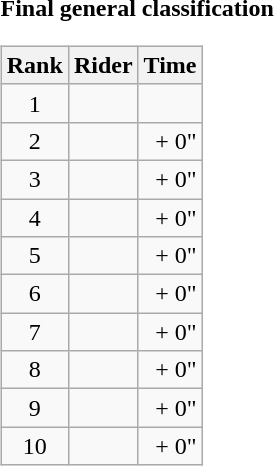<table>
<tr>
<td><strong>Final general classification</strong><br><table class="wikitable">
<tr>
<th scope="col">Rank</th>
<th scope="col">Rider</th>
<th scope="col">Time</th>
</tr>
<tr>
<td style="text-align:center;">1</td>
<td></td>
<td style="text-align:right;"></td>
</tr>
<tr>
<td style="text-align:center;">2</td>
<td></td>
<td style="text-align:right;">+ 0"</td>
</tr>
<tr>
<td style="text-align:center;">3</td>
<td></td>
<td style="text-align:right;">+ 0"</td>
</tr>
<tr>
<td style="text-align:center;">4</td>
<td></td>
<td style="text-align:right;">+ 0"</td>
</tr>
<tr>
<td style="text-align:center;">5</td>
<td></td>
<td style="text-align:right;">+ 0"</td>
</tr>
<tr>
<td style="text-align:center;">6</td>
<td></td>
<td style="text-align:right;">+ 0"</td>
</tr>
<tr>
<td style="text-align:center;">7</td>
<td></td>
<td style="text-align:right;">+ 0"</td>
</tr>
<tr>
<td style="text-align:center;">8</td>
<td></td>
<td style="text-align:right;">+ 0"</td>
</tr>
<tr>
<td style="text-align:center;">9</td>
<td></td>
<td style="text-align:right;">+ 0"</td>
</tr>
<tr>
<td style="text-align:center;">10</td>
<td></td>
<td style="text-align:right;">+ 0"</td>
</tr>
</table>
</td>
</tr>
</table>
